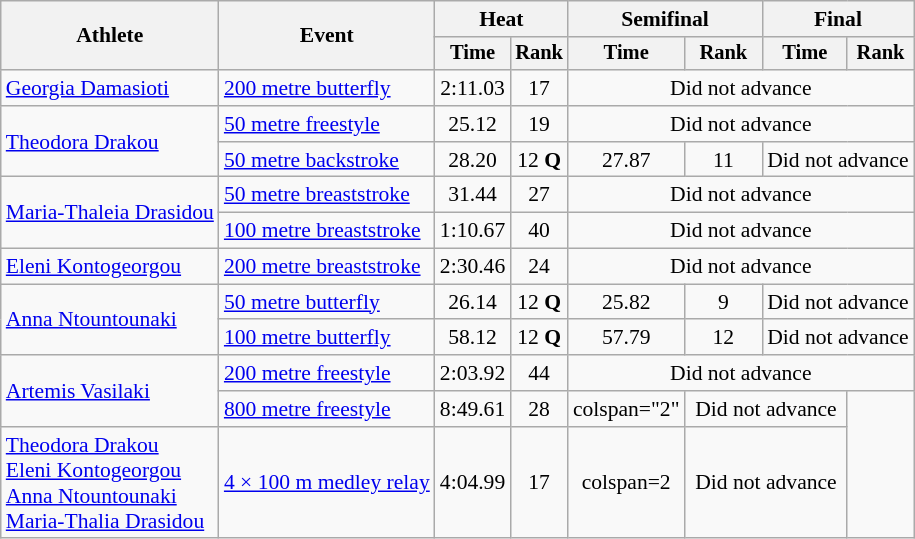<table class="wikitable" style="text-align:center; font-size:90%">
<tr>
<th rowspan="2">Athlete</th>
<th rowspan="2">Event</th>
<th colspan="2">Heat</th>
<th colspan="2">Semifinal</th>
<th colspan="2">Final</th>
</tr>
<tr style="font-size:95%">
<th>Time</th>
<th>Rank</th>
<th>Time</th>
<th>Rank</th>
<th>Time</th>
<th>Rank</th>
</tr>
<tr>
<td align=left><a href='#'>Georgia Damasioti</a></td>
<td align=left><a href='#'>200 metre butterfly</a></td>
<td>2:11.03</td>
<td>17</td>
<td colspan="4">Did not advance</td>
</tr>
<tr>
<td align=left rowspan=2><a href='#'>Theodora Drakou</a></td>
<td align=left><a href='#'>50 metre freestyle</a></td>
<td>25.12</td>
<td>19</td>
<td colspan=4>Did not advance</td>
</tr>
<tr>
<td align=left><a href='#'>50 metre backstroke</a></td>
<td>28.20</td>
<td>12 <strong>Q</strong></td>
<td>27.87</td>
<td>11</td>
<td colspan="2">Did not advance</td>
</tr>
<tr>
<td align=left rowspan=2><a href='#'>Maria-Thaleia Drasidou </a></td>
<td align=left><a href='#'>50 metre breaststroke</a></td>
<td>31.44</td>
<td>27</td>
<td colspan=4>Did not advance</td>
</tr>
<tr>
<td align=left><a href='#'>100 metre breaststroke</a></td>
<td>1:10.67</td>
<td>40</td>
<td colspan="4">Did not advance</td>
</tr>
<tr>
<td align=left><a href='#'>Eleni Kontogeorgou</a></td>
<td align=left><a href='#'>200 metre breaststroke</a></td>
<td>2:30.46</td>
<td>24</td>
<td colspan=4>Did not advance</td>
</tr>
<tr>
<td align=left rowspan=2><a href='#'>Anna Ntountounaki</a></td>
<td align=left><a href='#'>50 metre butterfly</a></td>
<td>26.14</td>
<td>12 <strong>Q</strong></td>
<td>25.82</td>
<td>9</td>
<td colspan=2>Did not advance</td>
</tr>
<tr>
<td align=left><a href='#'>100 metre butterfly</a></td>
<td>58.12</td>
<td>12 <strong>Q</strong></td>
<td>57.79</td>
<td>12</td>
<td colspan=2>Did not advance</td>
</tr>
<tr>
<td align=left rowspan=2><a href='#'>Artemis Vasilaki</a></td>
<td align=left><a href='#'>200 metre freestyle</a></td>
<td>2:03.92</td>
<td>44</td>
<td colspan=4>Did not advance</td>
</tr>
<tr>
<td align=left><a href='#'>800 metre freestyle</a></td>
<td>8:49.61</td>
<td>28</td>
<td>colspan="2" </td>
<td colspan="2">Did not advance</td>
</tr>
<tr>
<td align=left><a href='#'>Theodora Drakou</a>  <br><a href='#'>Eleni Kontogeorgou</a> <br><a href='#'>Anna Ntountounaki</a> <br><a href='#'>Maria-Thalia Drasidou</a></td>
<td align=left><a href='#'>4 × 100 m medley relay</a></td>
<td>4:04.99</td>
<td>17</td>
<td>colspan=2 </td>
<td colspan=2>Did not advance</td>
</tr>
</table>
